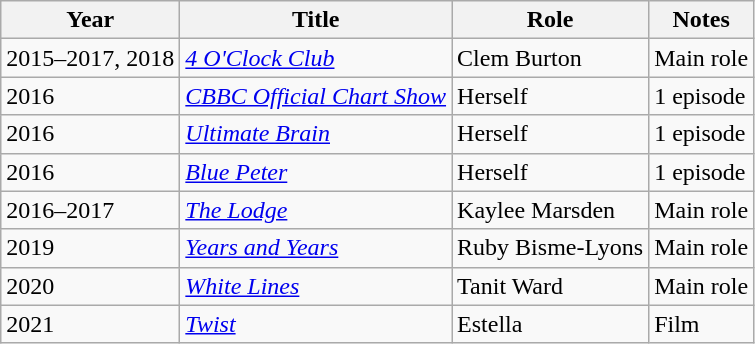<table class="wikitable sortable">
<tr>
<th>Year</th>
<th>Title</th>
<th>Role</th>
<th class="unsortable">Notes</th>
</tr>
<tr>
<td>2015–2017, 2018</td>
<td><em><a href='#'>4 O'Clock Club</a></em></td>
<td>Clem Burton</td>
<td>Main role</td>
</tr>
<tr>
<td>2016</td>
<td><em><a href='#'>CBBC Official Chart Show</a></em></td>
<td>Herself</td>
<td>1 episode</td>
</tr>
<tr>
<td>2016</td>
<td><em><a href='#'>Ultimate Brain</a></em></td>
<td>Herself</td>
<td>1 episode</td>
</tr>
<tr>
<td>2016</td>
<td><em><a href='#'>Blue Peter</a></em></td>
<td>Herself</td>
<td>1 episode</td>
</tr>
<tr>
<td>2016–2017</td>
<td><em><a href='#'>The Lodge</a></em></td>
<td>Kaylee Marsden</td>
<td>Main role</td>
</tr>
<tr>
<td>2019</td>
<td><em><a href='#'>Years and Years</a></em></td>
<td>Ruby Bisme-Lyons</td>
<td>Main role</td>
</tr>
<tr>
<td>2020</td>
<td><em><a href='#'>White Lines</a></em></td>
<td>Tanit Ward</td>
<td>Main role</td>
</tr>
<tr>
<td>2021</td>
<td><em><a href='#'>Twist</a></em></td>
<td>Estella</td>
<td>Film</td>
</tr>
</table>
